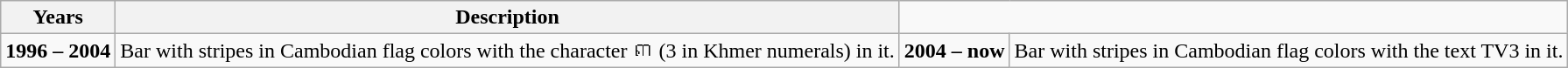<table class="wikitable">
<tr>
<th>Years</th>
<th>Description</th>
</tr>
<tr -->
<td align="center"><strong>1996 – 2004</strong></td>
<td align="left">Bar with stripes in Cambodian flag colors with the character ៣ (3 in Khmer numerals) in it.</td>
<td align="center"><strong>2004 – now</strong></td>
<td align="left">Bar with stripes in Cambodian flag colors with the text TV3 in it.</td>
</tr>
</table>
